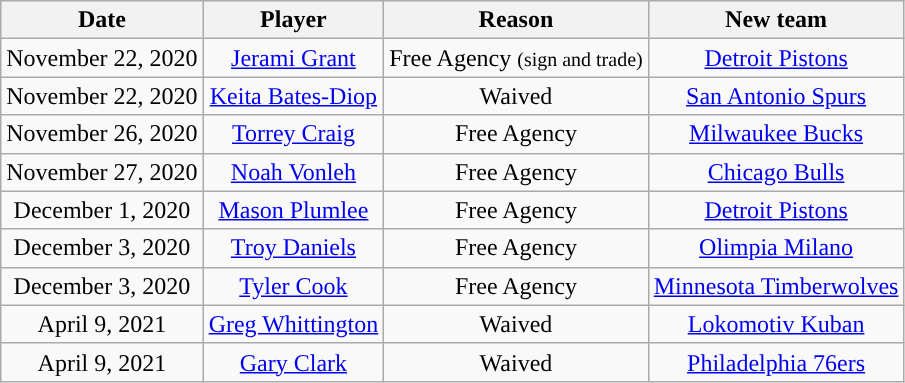<table class="wikitable sortable sortable" style="text-align: center">
<tr>
<th>Date</th>
<th>Player</th>
<th>Reason</th>
<th>New team</th>
</tr>
<tr style="text-align: center">
<td>November 22, 2020</td>
<td><a href='#'>Jerami Grant</a></td>
<td>Free Agency <small>(sign and trade)</small></td>
<td><a href='#'>Detroit Pistons</a></td>
</tr>
<tr style="text-align: center">
<td>November 22, 2020</td>
<td><a href='#'>Keita Bates-Diop</a></td>
<td>Waived</td>
<td><a href='#'>San Antonio Spurs</a></td>
</tr>
<tr style="text-align: center">
<td>November 26, 2020</td>
<td><a href='#'>Torrey Craig</a></td>
<td>Free Agency</td>
<td><a href='#'>Milwaukee Bucks</a></td>
</tr>
<tr style="text-align: center">
<td>November 27, 2020</td>
<td><a href='#'>Noah Vonleh</a></td>
<td>Free Agency</td>
<td><a href='#'>Chicago Bulls</a></td>
</tr>
<tr style="text-align: center">
<td>December 1, 2020</td>
<td><a href='#'>Mason Plumlee</a></td>
<td>Free Agency</td>
<td><a href='#'>Detroit Pistons</a></td>
</tr>
<tr style="text-align: center">
<td>December 3, 2020</td>
<td><a href='#'>Troy Daniels</a></td>
<td>Free Agency</td>
<td> <a href='#'>Olimpia Milano</a></td>
</tr>
<tr style="text-align: center">
<td>December 3, 2020</td>
<td><a href='#'>Tyler Cook</a></td>
<td>Free Agency</td>
<td><a href='#'>Minnesota Timberwolves</a></td>
</tr>
<tr style="text-align: center">
<td>April 9, 2021</td>
<td><a href='#'>Greg Whittington</a></td>
<td>Waived</td>
<td> <a href='#'>Lokomotiv Kuban</a></td>
</tr>
<tr style="text-align: center">
<td>April 9, 2021</td>
<td><a href='#'>Gary Clark</a></td>
<td>Waived</td>
<td><a href='#'>Philadelphia 76ers</a></td>
</tr>
</table>
